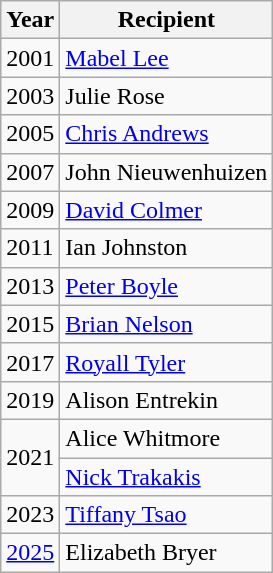<table class="wikitable">
<tr>
<th>Year</th>
<th>Recipient</th>
</tr>
<tr>
<td>2001</td>
<td><a href='#'>Mabel Lee</a></td>
</tr>
<tr>
<td>2003</td>
<td>Julie Rose</td>
</tr>
<tr>
<td>2005</td>
<td><a href='#'>Chris Andrews</a></td>
</tr>
<tr>
<td>2007</td>
<td>John Nieuwenhuizen</td>
</tr>
<tr>
<td>2009</td>
<td><a href='#'>David Colmer</a></td>
</tr>
<tr>
<td>2011</td>
<td>Ian Johnston</td>
</tr>
<tr>
<td>2013</td>
<td><a href='#'>Peter Boyle</a></td>
</tr>
<tr>
<td>2015</td>
<td><a href='#'>Brian Nelson</a></td>
</tr>
<tr>
<td>2017</td>
<td><a href='#'>Royall Tyler</a></td>
</tr>
<tr>
<td>2019</td>
<td>Alison Entrekin</td>
</tr>
<tr>
<td rowspan="2">2021</td>
<td>Alice Whitmore</td>
</tr>
<tr>
<td><a href='#'>Nick Trakakis</a></td>
</tr>
<tr>
<td>2023</td>
<td><a href='#'>Tiffany Tsao</a></td>
</tr>
<tr>
<td><a href='#'>2025</a></td>
<td>Elizabeth Bryer</td>
</tr>
</table>
